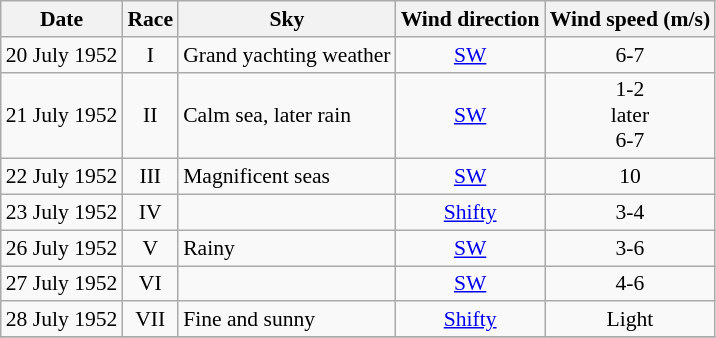<table class="wikitable" style="text-align:right; font-size:90%">
<tr>
<th>Date</th>
<th>Race</th>
<th>Sky</th>
<th>Wind direction</th>
<th>Wind speed (m/s)</th>
</tr>
<tr>
<td>20 July 1952</td>
<td align=center>I</td>
<td align=left>Grand yachting weather</td>
<td align=center><a href='#'>SW</a></td>
<td align=center>6-7</td>
</tr>
<tr>
<td>21 July 1952</td>
<td align=center>II</td>
<td align=left>Calm sea, later rain</td>
<td align=center><a href='#'>SW</a></td>
<td align=center>1-2<br>later<br>6-7</td>
</tr>
<tr>
<td>22 July 1952</td>
<td align=center>III</td>
<td align=left>Magnificent seas</td>
<td align=center><a href='#'>SW</a></td>
<td align=center>10</td>
</tr>
<tr>
<td>23 July 1952</td>
<td align=center>IV</td>
<td align=left></td>
<td align=center><a href='#'>Shifty</a></td>
<td align=center>3-4</td>
</tr>
<tr>
<td>26 July 1952</td>
<td align=center>V</td>
<td align=left>Rainy</td>
<td align=center><a href='#'>SW</a></td>
<td align=center>3-6</td>
</tr>
<tr>
<td>27 July 1952</td>
<td align=center>VI</td>
<td align=left></td>
<td align=center><a href='#'>SW</a></td>
<td align=center>4-6</td>
</tr>
<tr>
<td>28 July 1952</td>
<td align=center>VII</td>
<td align=left>Fine and sunny</td>
<td align=center><a href='#'>Shifty</a></td>
<td align=center>Light</td>
</tr>
<tr>
</tr>
</table>
